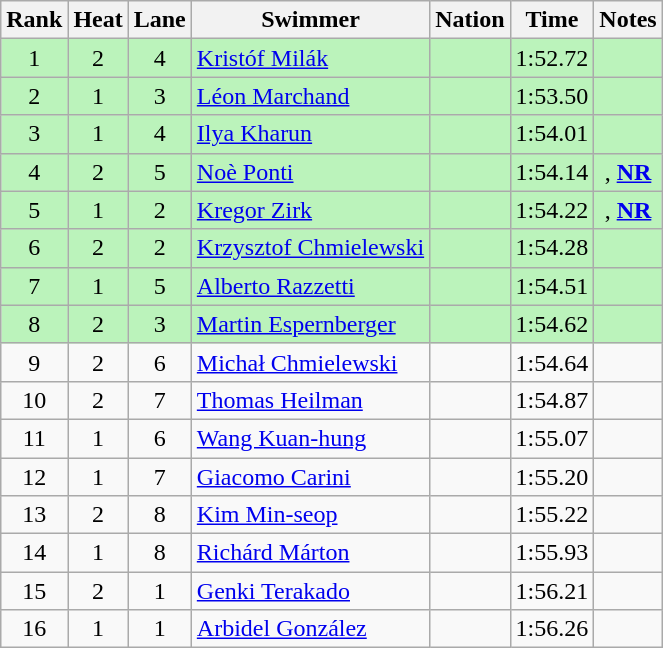<table class="wikitable sortable mw-collapsible" style="text-align:center">
<tr>
<th scope="col">Rank</th>
<th scope="col">Heat</th>
<th scope="col">Lane</th>
<th scope="col">Swimmer</th>
<th scope="col">Nation</th>
<th scope="col">Time</th>
<th scope="col">Notes</th>
</tr>
<tr bgcolor="#BBF3BB">
<td>1</td>
<td>2</td>
<td>4</td>
<td align="left"><a href='#'>Kristóf Milák</a></td>
<td align="left"></td>
<td>1:52.72</td>
<td></td>
</tr>
<tr bgcolor="#BBF3BB">
<td>2</td>
<td>1</td>
<td>3</td>
<td align="left"><a href='#'>Léon Marchand</a></td>
<td align="left"></td>
<td>1:53.50</td>
<td></td>
</tr>
<tr bgcolor="#BBF3BB">
<td>3</td>
<td>1</td>
<td>4</td>
<td align="left"><a href='#'>Ilya Kharun</a></td>
<td align="left"></td>
<td>1:54.01</td>
<td></td>
</tr>
<tr bgcolor="#BBF3BB">
<td>4</td>
<td>2</td>
<td>5</td>
<td align="left"><a href='#'>Noè Ponti</a></td>
<td align="left"></td>
<td>1:54.14</td>
<td>, <strong><a href='#'>NR</a></strong></td>
</tr>
<tr bgcolor="#BBF3BB">
<td>5</td>
<td>1</td>
<td>2</td>
<td align="left"><a href='#'>Kregor Zirk</a></td>
<td align="left"></td>
<td>1:54.22</td>
<td>, <strong><a href='#'>NR</a></strong></td>
</tr>
<tr bgcolor="#BBF3BB">
<td>6</td>
<td>2</td>
<td>2</td>
<td align="left"><a href='#'>Krzysztof Chmielewski</a></td>
<td align="left"></td>
<td>1:54.28</td>
<td></td>
</tr>
<tr bgcolor="#BBF3BB">
<td>7</td>
<td>1</td>
<td>5</td>
<td align="left"><a href='#'>Alberto Razzetti</a></td>
<td align="left"></td>
<td>1:54.51</td>
<td></td>
</tr>
<tr bgcolor="#BBF3BB">
<td>8</td>
<td>2</td>
<td>3</td>
<td align="left"><a href='#'>Martin Espernberger</a></td>
<td align="left"></td>
<td>1:54.62</td>
<td></td>
</tr>
<tr>
<td>9</td>
<td>2</td>
<td>6</td>
<td align="left"><a href='#'>Michał Chmielewski</a></td>
<td align="left"></td>
<td>1:54.64</td>
<td></td>
</tr>
<tr>
<td>10</td>
<td>2</td>
<td>7</td>
<td align="left"><a href='#'>Thomas Heilman</a></td>
<td align="left"></td>
<td>1:54.87</td>
<td></td>
</tr>
<tr>
<td>11</td>
<td>1</td>
<td>6</td>
<td align="left"><a href='#'>Wang Kuan-hung</a></td>
<td align="left"></td>
<td>1:55.07</td>
<td></td>
</tr>
<tr>
<td>12</td>
<td>1</td>
<td>7</td>
<td align="left"><a href='#'>Giacomo Carini</a></td>
<td align="left"></td>
<td>1:55.20</td>
<td></td>
</tr>
<tr>
<td>13</td>
<td>2</td>
<td>8</td>
<td align="left"><a href='#'>Kim Min-seop</a></td>
<td align="left"></td>
<td>1:55.22</td>
<td></td>
</tr>
<tr>
<td>14</td>
<td>1</td>
<td>8</td>
<td align="left"><a href='#'>Richárd Márton</a></td>
<td align="left"></td>
<td>1:55.93</td>
<td></td>
</tr>
<tr>
<td>15</td>
<td>2</td>
<td>1</td>
<td align="left"><a href='#'>Genki Terakado</a></td>
<td align="left"></td>
<td>1:56.21</td>
<td></td>
</tr>
<tr>
<td>16</td>
<td>1</td>
<td>1</td>
<td align="left"><a href='#'>Arbidel González</a></td>
<td align="left"></td>
<td>1:56.26</td>
<td></td>
</tr>
</table>
